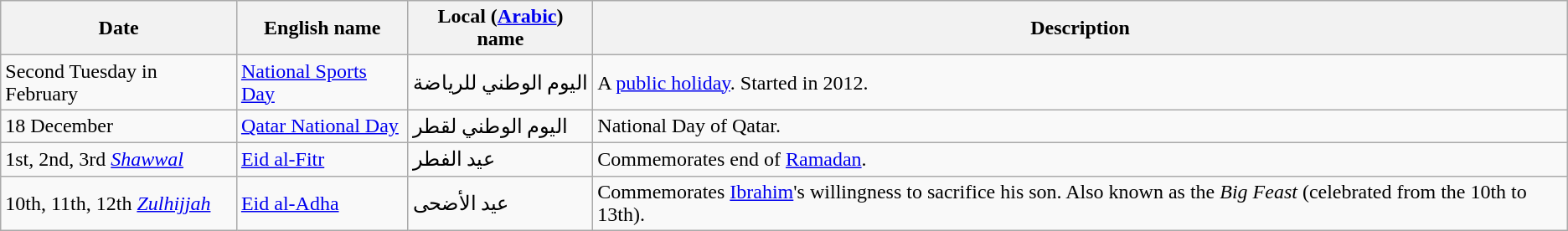<table class="wikitable sortable">
<tr>
<th>Date</th>
<th>English name</th>
<th>Local (<a href='#'>Arabic</a>) name</th>
<th>Description</th>
</tr>
<tr>
<td>Second Tuesday in February</td>
<td><a href='#'>National Sports Day</a></td>
<td>اليوم الوطني للرياضة</td>
<td>A <a href='#'>public holiday</a>. Started in 2012.</td>
</tr>
<tr>
<td>18 December</td>
<td><a href='#'>Qatar National Day</a></td>
<td>اليوم الوطني لقطر</td>
<td>National Day of Qatar.</td>
</tr>
<tr>
<td>1st, 2nd, 3rd <em><a href='#'>Shawwal</a></em> </td>
<td><a href='#'>Eid al-Fitr</a></td>
<td>عيد الفطر</td>
<td>Commemorates end of <a href='#'>Ramadan</a>.</td>
</tr>
<tr>
<td>10th, 11th, 12th <em><a href='#'>Zulhijjah</a></em></td>
<td><a href='#'>Eid al-Adha</a></td>
<td>عيد الأضحى</td>
<td>Commemorates <a href='#'>Ibrahim</a>'s willingness to sacrifice his son. Also known as the <em>Big Feast</em> (celebrated from the 10th to 13th).</td>
</tr>
</table>
